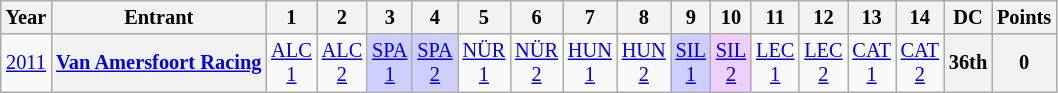<table class="wikitable" style="text-align:center; font-size:85%">
<tr>
<th>Year</th>
<th>Entrant</th>
<th>1</th>
<th>2</th>
<th>3</th>
<th>4</th>
<th>5</th>
<th>6</th>
<th>7</th>
<th>8</th>
<th>9</th>
<th>10</th>
<th>11</th>
<th>12</th>
<th>13</th>
<th>14</th>
<th>DC</th>
<th>Points</th>
</tr>
<tr>
<td><a href='#'>2011</a></td>
<th nowrap><a href='#'>Van Amersfoort Racing</a></th>
<td style="background:#;"><a href='#'>ALC<br>1</a><br></td>
<td style="background:#;"><a href='#'>ALC<br>2</a><br></td>
<td style="background:#cfcfff;"><a href='#'>SPA<br>1</a><br></td>
<td style="background:#cfcfff;"><a href='#'>SPA<br>2</a><br></td>
<td style="background:#;"><a href='#'>NÜR<br>1</a><br></td>
<td style="background:#;"><a href='#'>NÜR<br>2</a><br></td>
<td style="background:#;"><a href='#'>HUN<br>1</a><br></td>
<td style="background:#;"><a href='#'>HUN<br>2</a><br></td>
<td style="background:#cfcfff;"><a href='#'>SIL<br>1</a><br></td>
<td style="background:#efcfff;"><a href='#'>SIL<br>2</a><br></td>
<td style="background:#;"><a href='#'>LEC<br>1</a><br></td>
<td style="background:#;"><a href='#'>LEC<br>2</a><br></td>
<td style="background:#;"><a href='#'>CAT<br>1</a><br></td>
<td style="background:#;"><a href='#'>CAT<br>2</a><br></td>
<th>36th</th>
<th>0</th>
</tr>
</table>
